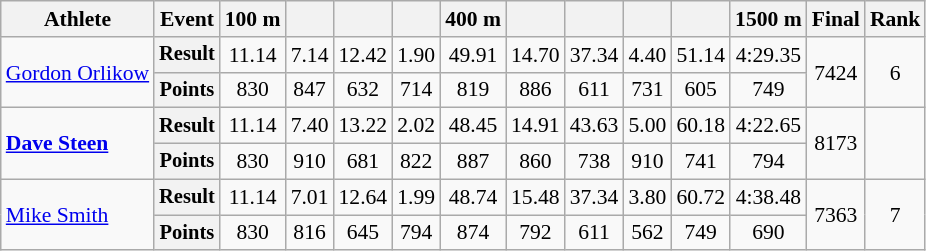<table class=wikitable style=font-size:90%;text-align:center>
<tr>
<th>Athlete</th>
<th>Event</th>
<th>100 m</th>
<th></th>
<th></th>
<th></th>
<th>400 m</th>
<th></th>
<th></th>
<th></th>
<th></th>
<th>1500 m</th>
<th>Final</th>
<th>Rank</th>
</tr>
<tr align=center>
<td align=left rowspan=2><a href='#'>Gordon Orlikow</a></td>
<th style="font-size:95%">Result</th>
<td>11.14</td>
<td>7.14</td>
<td>12.42</td>
<td>1.90</td>
<td>49.91</td>
<td>14.70</td>
<td>37.34</td>
<td>4.40</td>
<td>51.14</td>
<td>4:29.35</td>
<td rowspan=2>7424</td>
<td rowspan=2>6</td>
</tr>
<tr>
<th style=font-size:95%>Points</th>
<td>830</td>
<td>847</td>
<td>632</td>
<td>714</td>
<td>819</td>
<td>886</td>
<td>611</td>
<td>731</td>
<td>605</td>
<td>749</td>
</tr>
<tr align=center>
<td align=left rowspan=2><strong><a href='#'>Dave Steen</a></strong></td>
<th style="font-size:95%">Result</th>
<td>11.14</td>
<td>7.40</td>
<td>13.22</td>
<td>2.02</td>
<td>48.45</td>
<td>14.91</td>
<td>43.63</td>
<td>5.00</td>
<td>60.18</td>
<td>4:22.65</td>
<td rowspan=2>8173</td>
<td rowspan=2></td>
</tr>
<tr>
<th style=font-size:95%>Points</th>
<td>830</td>
<td>910</td>
<td>681</td>
<td>822</td>
<td>887</td>
<td>860</td>
<td>738</td>
<td>910</td>
<td>741</td>
<td>794</td>
</tr>
<tr align=center>
<td align=left rowspan=2><a href='#'>Mike Smith</a></td>
<th style="font-size:95%">Result</th>
<td>11.14</td>
<td>7.01</td>
<td>12.64</td>
<td>1.99</td>
<td>48.74</td>
<td>15.48</td>
<td>37.34</td>
<td>3.80</td>
<td>60.72</td>
<td>4:38.48</td>
<td rowspan=2>7363</td>
<td rowspan=2>7</td>
</tr>
<tr>
<th style=font-size:95%>Points</th>
<td>830</td>
<td>816</td>
<td>645</td>
<td>794</td>
<td>874</td>
<td>792</td>
<td>611</td>
<td>562</td>
<td>749</td>
<td>690</td>
</tr>
</table>
